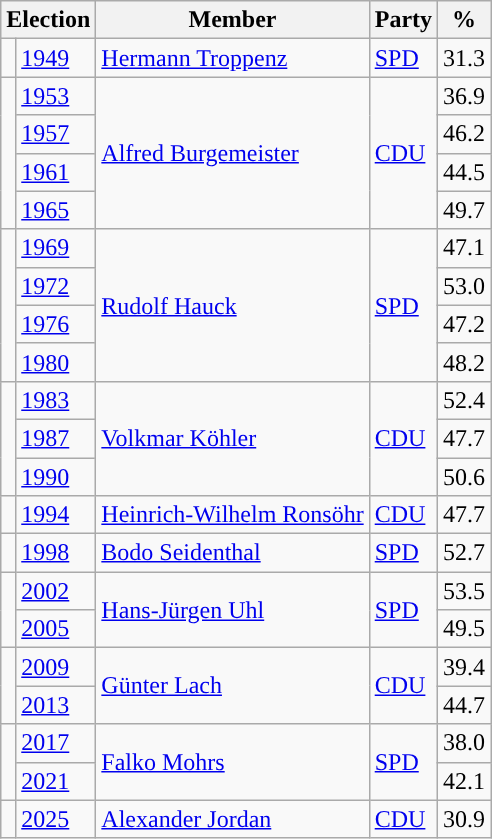<table class=wikitable>
<tr>
<th colspan=2>Election</th>
<th>Member</th>
<th>Party</th>
<th>%</th>
</tr>
<tr>
<td bgcolor=></td>
<td><a href='#'>1949</a></td>
<td><a href='#'>Hermann Troppenz</a></td>
<td><a href='#'>SPD</a></td>
<td align=right>31.3</td>
</tr>
<tr>
<td rowspan=4 bgcolor=></td>
<td><a href='#'>1953</a></td>
<td rowspan=4><a href='#'>Alfred Burgemeister</a></td>
<td rowspan=4><a href='#'>CDU</a></td>
<td align=right>36.9</td>
</tr>
<tr>
<td><a href='#'>1957</a></td>
<td align=right>46.2</td>
</tr>
<tr>
<td><a href='#'>1961</a></td>
<td align=right>44.5</td>
</tr>
<tr>
<td><a href='#'>1965</a></td>
<td align=right>49.7</td>
</tr>
<tr>
<td rowspan=4 bgcolor=></td>
<td><a href='#'>1969</a></td>
<td rowspan=4><a href='#'>Rudolf Hauck</a></td>
<td rowspan=4><a href='#'>SPD</a></td>
<td align=right>47.1</td>
</tr>
<tr>
<td><a href='#'>1972</a></td>
<td align=right>53.0</td>
</tr>
<tr>
<td><a href='#'>1976</a></td>
<td align=right>47.2</td>
</tr>
<tr>
<td><a href='#'>1980</a></td>
<td align=right>48.2</td>
</tr>
<tr>
<td rowspan=3 bgcolor=></td>
<td><a href='#'>1983</a></td>
<td rowspan=3><a href='#'>Volkmar Köhler</a></td>
<td rowspan=3><a href='#'>CDU</a></td>
<td align=right>52.4</td>
</tr>
<tr>
<td><a href='#'>1987</a></td>
<td align=right>47.7</td>
</tr>
<tr>
<td><a href='#'>1990</a></td>
<td align=right>50.6</td>
</tr>
<tr>
<td bgcolor=></td>
<td><a href='#'>1994</a></td>
<td><a href='#'>Heinrich-Wilhelm Ronsöhr</a></td>
<td><a href='#'>CDU</a></td>
<td align=right>47.7</td>
</tr>
<tr>
<td bgcolor=></td>
<td><a href='#'>1998</a></td>
<td><a href='#'>Bodo Seidenthal</a></td>
<td><a href='#'>SPD</a></td>
<td align=right>52.7</td>
</tr>
<tr>
<td rowspan=2 bgcolor=></td>
<td><a href='#'>2002</a></td>
<td rowspan=2><a href='#'>Hans-Jürgen Uhl</a></td>
<td rowspan=2><a href='#'>SPD</a></td>
<td align=right>53.5</td>
</tr>
<tr>
<td><a href='#'>2005</a></td>
<td align=right>49.5</td>
</tr>
<tr>
<td rowspan=2 bgcolor=></td>
<td><a href='#'>2009</a></td>
<td rowspan=2><a href='#'>Günter Lach</a></td>
<td rowspan=2><a href='#'>CDU</a></td>
<td align=right>39.4</td>
</tr>
<tr>
<td><a href='#'>2013</a></td>
<td align=right>44.7</td>
</tr>
<tr>
<td rowspan=2 bgcolor=></td>
<td><a href='#'>2017</a></td>
<td rowspan=2><a href='#'>Falko Mohrs</a></td>
<td rowspan=2><a href='#'>SPD</a></td>
<td align=right>38.0</td>
</tr>
<tr>
<td><a href='#'>2021</a></td>
<td align=right>42.1</td>
</tr>
<tr>
<td></td>
<td><a href='#'>2025</a></td>
<td><a href='#'>Alexander Jordan</a></td>
<td><a href='#'>CDU</a></td>
<td>30.9</td>
</tr>
</table>
